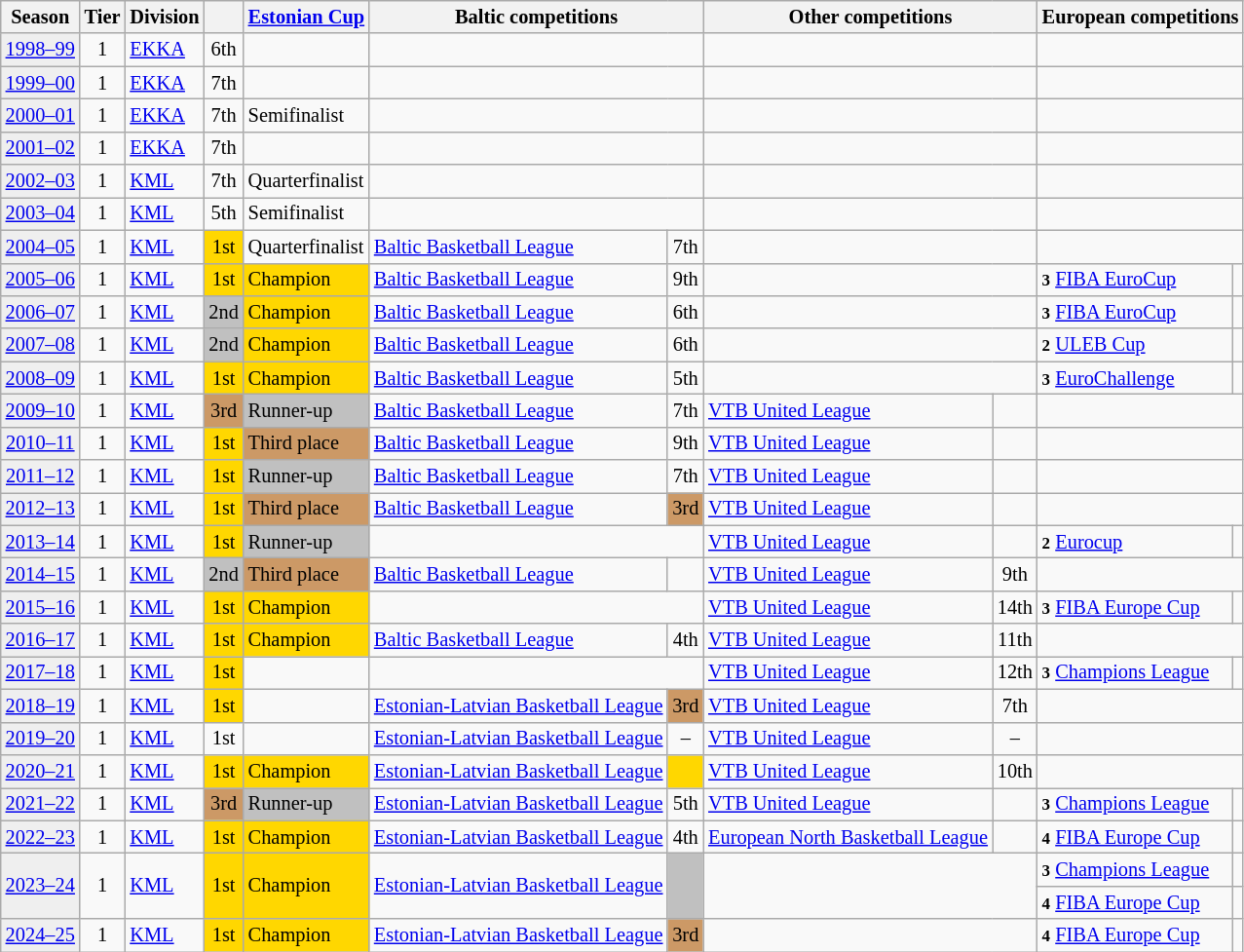<table class="wikitable" style="font-size:85%; text-align:center">
<tr>
<th>Season</th>
<th>Tier</th>
<th>Division</th>
<th></th>
<th><a href='#'>Estonian Cup</a></th>
<th colspan=2>Baltic competitions</th>
<th colspan=2>Other competitions</th>
<th colspan=2>European competitions</th>
</tr>
<tr>
<td bgcolor=#efefef><a href='#'>1998–99</a></td>
<td>1</td>
<td align=left><a href='#'>EKKA</a></td>
<td>6th</td>
<td></td>
<td colspan=2></td>
<td colspan=2></td>
<td colspan=2></td>
</tr>
<tr>
<td bgcolor=#efefef><a href='#'>1999–00</a></td>
<td>1</td>
<td align=left><a href='#'>EKKA</a></td>
<td>7th</td>
<td></td>
<td colspan=2></td>
<td colspan=2></td>
<td colspan=2></td>
</tr>
<tr>
<td bgcolor=#efefef><a href='#'>2000–01</a></td>
<td>1</td>
<td align=left><a href='#'>EKKA</a></td>
<td>7th</td>
<td align=left>Semifinalist</td>
<td colspan=2></td>
<td colspan=2></td>
<td colspan=2></td>
</tr>
<tr>
<td bgcolor=#efefef><a href='#'>2001–02</a></td>
<td>1</td>
<td align=left><a href='#'>EKKA</a></td>
<td>7th</td>
<td></td>
<td colspan=2></td>
<td colspan=2></td>
<td colspan=2></td>
</tr>
<tr>
<td bgcolor=#efefef><a href='#'>2002–03</a></td>
<td>1</td>
<td align=left><a href='#'>KML</a></td>
<td>7th</td>
<td align=left>Quarterfinalist</td>
<td colspan=2></td>
<td colspan=2></td>
<td colspan=2></td>
</tr>
<tr>
<td bgcolor=#efefef><a href='#'>2003–04</a></td>
<td>1</td>
<td align=left><a href='#'>KML</a></td>
<td>5th</td>
<td align=left>Semifinalist</td>
<td colspan=2></td>
<td colspan=2></td>
<td colspan=2></td>
</tr>
<tr>
<td bgcolor=#efefef><a href='#'>2004–05</a></td>
<td>1</td>
<td align=left><a href='#'>KML</a></td>
<td bgcolor=gold>1st</td>
<td align=left>Quarterfinalist</td>
<td align=left><a href='#'>Baltic Basketball League</a></td>
<td>7th</td>
<td colspan=2></td>
<td colspan=2></td>
</tr>
<tr>
<td bgcolor=#efefef><a href='#'>2005–06</a></td>
<td>1</td>
<td align=left><a href='#'>KML</a></td>
<td bgcolor=gold>1st</td>
<td align=left bgcolor=gold>Champion</td>
<td align=left><a href='#'>Baltic Basketball League</a></td>
<td>9th</td>
<td colspan=2></td>
<td align=left><small><strong>3</strong></small> <a href='#'>FIBA EuroCup</a></td>
<td></td>
</tr>
<tr>
<td bgcolor=#efefef><a href='#'>2006–07</a></td>
<td>1</td>
<td align=left><a href='#'>KML</a></td>
<td bgcolor=silver>2nd</td>
<td align=left bgcolor=gold>Champion</td>
<td align=left><a href='#'>Baltic Basketball League</a></td>
<td>6th</td>
<td colspan=2></td>
<td align=left><small><strong>3</strong></small> <a href='#'>FIBA EuroCup</a></td>
<td></td>
</tr>
<tr>
<td bgcolor=#efefef><a href='#'>2007–08</a></td>
<td>1</td>
<td align=left><a href='#'>KML</a></td>
<td bgcolor=silver>2nd</td>
<td align=left bgcolor=gold>Champion</td>
<td align=left><a href='#'>Baltic Basketball League</a></td>
<td>6th</td>
<td colspan=2></td>
<td align=left><small><strong>2</strong></small> <a href='#'>ULEB Cup</a></td>
<td></td>
</tr>
<tr>
<td bgcolor=#efefef><a href='#'>2008–09</a></td>
<td>1</td>
<td align=left><a href='#'>KML</a></td>
<td bgcolor=gold>1st</td>
<td align=left bgcolor=gold>Champion</td>
<td align=left><a href='#'>Baltic Basketball League</a></td>
<td>5th</td>
<td colspan=2></td>
<td align=left><small><strong>3</strong></small> <a href='#'>EuroChallenge</a></td>
<td></td>
</tr>
<tr>
<td bgcolor=#efefef><a href='#'>2009–10</a></td>
<td>1</td>
<td align=left><a href='#'>KML</a></td>
<td bgcolor=#cc9966>3rd</td>
<td align=left bgcolor=silver>Runner-up</td>
<td align=left><a href='#'>Baltic Basketball League</a></td>
<td>7th</td>
<td align=left><a href='#'>VTB United League</a></td>
<td></td>
<td colspan=2></td>
</tr>
<tr>
<td bgcolor=#efefef><a href='#'>2010–11</a></td>
<td>1</td>
<td align=left><a href='#'>KML</a></td>
<td bgcolor=gold>1st</td>
<td align=left bgcolor=#cc9966>Third place</td>
<td align=left><a href='#'>Baltic Basketball League</a></td>
<td>9th</td>
<td align=left><a href='#'>VTB United League</a></td>
<td></td>
<td colspan=2></td>
</tr>
<tr>
<td bgcolor=#efefef><a href='#'>2011–12</a></td>
<td>1</td>
<td align=left><a href='#'>KML</a></td>
<td bgcolor=gold>1st</td>
<td align=left bgcolor=silver>Runner-up</td>
<td align=left><a href='#'>Baltic Basketball League</a></td>
<td>7th</td>
<td align=left><a href='#'>VTB United League</a></td>
<td></td>
<td colspan=2></td>
</tr>
<tr>
<td bgcolor=#efefef><a href='#'>2012–13</a></td>
<td>1</td>
<td align=left><a href='#'>KML</a></td>
<td bgcolor=gold>1st</td>
<td align=left bgcolor=#cc9966>Third place</td>
<td align=left><a href='#'>Baltic Basketball League</a></td>
<td bgcolor=#cc9966>3rd</td>
<td align=left><a href='#'>VTB United League</a></td>
<td></td>
<td colspan=2></td>
</tr>
<tr>
<td bgcolor=#efefef><a href='#'>2013–14</a></td>
<td>1</td>
<td align=left><a href='#'>KML</a></td>
<td bgcolor=gold>1st</td>
<td align=left bgcolor=silver>Runner-up</td>
<td colspan=2></td>
<td align=left><a href='#'>VTB United League</a></td>
<td></td>
<td align=left><small><strong>2</strong></small> <a href='#'>Eurocup</a></td>
<td></td>
</tr>
<tr>
<td bgcolor=#efefef><a href='#'>2014–15</a></td>
<td>1</td>
<td align=left><a href='#'>KML</a></td>
<td bgcolor=silver>2nd</td>
<td align=left bgcolor=#cc9966>Third place</td>
<td align=left><a href='#'>Baltic Basketball League</a></td>
<td></td>
<td align=left><a href='#'>VTB United League</a></td>
<td>9th</td>
<td colspan=2></td>
</tr>
<tr>
<td bgcolor=#efefef><a href='#'>2015–16</a></td>
<td>1</td>
<td align=left><a href='#'>KML</a></td>
<td bgcolor=gold>1st</td>
<td align=left bgcolor=gold>Champion</td>
<td colspan=2></td>
<td align=left><a href='#'>VTB United League</a></td>
<td>14th</td>
<td align=left><small><strong>3</strong></small> <a href='#'>FIBA Europe Cup</a></td>
<td></td>
</tr>
<tr>
<td bgcolor=#efefef><a href='#'>2016–17</a></td>
<td>1</td>
<td align=left><a href='#'>KML</a></td>
<td bgcolor=gold>1st</td>
<td align=left bgcolor=gold>Champion</td>
<td align=left><a href='#'>Baltic Basketball League</a></td>
<td>4th</td>
<td align=left><a href='#'>VTB United League</a></td>
<td>11th</td>
<td colspan=2></td>
</tr>
<tr>
<td bgcolor=#efefef><a href='#'>2017–18</a></td>
<td>1</td>
<td align=left><a href='#'>KML</a></td>
<td bgcolor=gold>1st</td>
<td></td>
<td colspan=2></td>
<td align=left><a href='#'>VTB United League</a></td>
<td>12th</td>
<td align=left><small><strong>3</strong></small> <a href='#'>Champions League</a></td>
<td></td>
</tr>
<tr>
<td bgcolor=#efefef><a href='#'>2018–19</a></td>
<td>1</td>
<td align=left><a href='#'>KML</a></td>
<td bgcolor=gold>1st</td>
<td></td>
<td align=left><a href='#'>Estonian-Latvian Basketball League</a></td>
<td bgcolor=#cc9966>3rd</td>
<td align=left><a href='#'>VTB United League</a></td>
<td>7th</td>
<td colspan=2></td>
</tr>
<tr>
<td bgcolor=#efefef><a href='#'>2019–20</a></td>
<td>1</td>
<td align=left><a href='#'>KML</a></td>
<td>1st</td>
<td></td>
<td align=left><a href='#'>Estonian-Latvian Basketball League</a></td>
<td>–</td>
<td align=left><a href='#'>VTB United League</a></td>
<td>–</td>
<td colspan=2></td>
</tr>
<tr>
<td bgcolor=#efefef><a href='#'>2020–21</a></td>
<td>1</td>
<td align=left><a href='#'>KML</a></td>
<td bgcolor=gold>1st</td>
<td align=left bgcolor=gold>Champion</td>
<td align=left><a href='#'>Estonian-Latvian Basketball League</a></td>
<td bgcolor=gold></td>
<td align=left><a href='#'>VTB United League</a></td>
<td>10th</td>
<td colspan=2></td>
</tr>
<tr>
<td bgcolor=#efefef><a href='#'>2021–22</a></td>
<td>1</td>
<td align=left><a href='#'>KML</a></td>
<td bgcolor=#cc9966>3rd</td>
<td align=left bgcolor=silver>Runner-up</td>
<td align=left><a href='#'>Estonian-Latvian Basketball League</a></td>
<td>5th</td>
<td align=left><a href='#'>VTB United League</a></td>
<td></td>
<td align=left><small><strong>3</strong></small> <a href='#'>Champions League</a></td>
<td></td>
</tr>
<tr>
<td bgcolor=#efefef><a href='#'>2022–23</a></td>
<td>1</td>
<td align=left><a href='#'>KML</a></td>
<td bgcolor=gold>1st</td>
<td align=left bgcolor=gold>Champion</td>
<td align=left><a href='#'>Estonian-Latvian Basketball League</a></td>
<td>4th</td>
<td align=left><a href='#'>European North Basketball League</a></td>
<td></td>
<td align=left><small><strong>4</strong></small> <a href='#'>FIBA Europe Cup</a></td>
<td></td>
</tr>
<tr>
<td rowspan=2 bgcolor=#efefef><a href='#'>2023–24</a></td>
<td rowspan=2>1</td>
<td rowspan=2 align=left><a href='#'>KML</a></td>
<td rowspan=2 bgcolor=gold>1st</td>
<td rowspan=2 align=left bgcolor=gold>Champion</td>
<td rowspan=2 align=left><a href='#'>Estonian-Latvian Basketball League</a></td>
<td rowspan=2 bgcolor=silver></td>
<td rowspan=2 colspan=2></td>
<td align=left><small><strong>3</strong></small> <a href='#'>Champions League</a></td>
<td></td>
</tr>
<tr>
<td align=left><small><strong>4</strong></small> <a href='#'>FIBA Europe Cup</a></td>
<td></td>
</tr>
<tr>
<td rowspan=2 bgcolor=#efefef><a href='#'>2024–25</a></td>
<td rowspan=2>1</td>
<td rowspan=2 align=left><a href='#'>KML</a></td>
<td rowspan=2 bgcolor=gold>1st</td>
<td rowspan=2 align=left bgcolor=gold>Champion</td>
<td align=left><a href='#'>Estonian-Latvian Basketball League</a></td>
<td bgcolor=#cc9966>3rd</td>
<td colspan=2></td>
<td align=left><small><strong>4</strong></small> <a href='#'>FIBA Europe Cup</a></td>
<td></td>
</tr>
</table>
